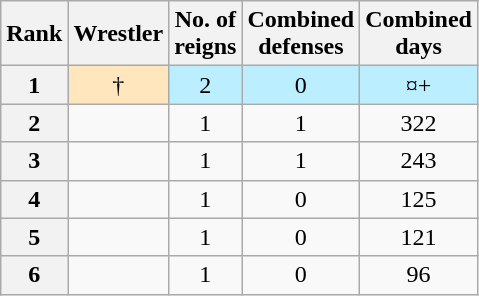<table class="wikitable sortable" style="text-align: center">
<tr>
<th>Rank</th>
<th>Wrestler</th>
<th>No. of<br>reigns</th>
<th>Combined<br>defenses</th>
<th>Combined<br>days</th>
</tr>
<tr style="background-color:#bbeeff">
<th>1</th>
<td style="background-color:#FFE6BD"> †</td>
<td>2</td>
<td>0</td>
<td>¤+</td>
</tr>
<tr>
<th>2</th>
<td></td>
<td>1</td>
<td>1</td>
<td>322</td>
</tr>
<tr>
<th>3</th>
<td></td>
<td>1</td>
<td>1</td>
<td>243</td>
</tr>
<tr>
<th>4</th>
<td></td>
<td>1</td>
<td>0</td>
<td>125</td>
</tr>
<tr>
<th>5</th>
<td></td>
<td>1</td>
<td>0</td>
<td>121</td>
</tr>
<tr>
<th>6</th>
<td></td>
<td>1</td>
<td>0</td>
<td>96</td>
</tr>
</table>
